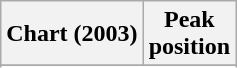<table class="wikitable">
<tr>
<th align="left">Chart (2003)</th>
<th align="center">Peak <br>position</th>
</tr>
<tr>
</tr>
<tr>
</tr>
<tr>
</tr>
<tr>
</tr>
</table>
